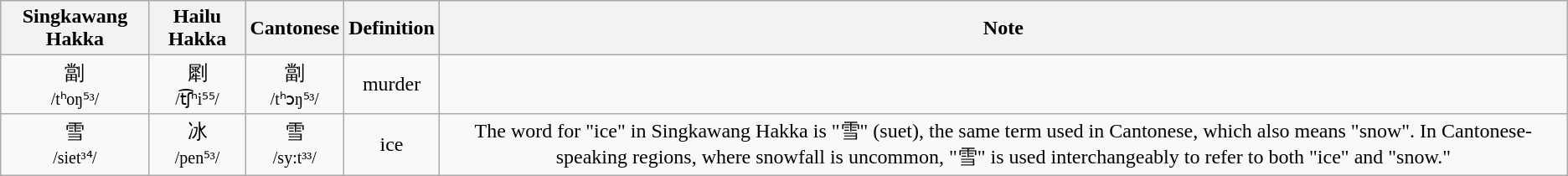<table class="wikitable">
<tr>
<th>Singkawang Hakka</th>
<th>Hailu Hakka</th>
<th>Cantonese</th>
<th>Definition</th>
<th>Note</th>
</tr>
<tr align="center">
<td>劏<br><small>/tʰoŋ⁵³/</small></td>
<td>㓾<br><small>/t͡ʃʰi⁵⁵/</small></td>
<td>劏<br><small>/tʰɔŋ⁵³/</small></td>
<td>murder</td>
<td></td>
</tr>
<tr align="center">
<td>雪<br><small>/siet³⁴/</small></td>
<td>冰<br><small>/pen⁵³/</small></td>
<td>雪<br><small>/sy:t³³/</small></td>
<td>ice</td>
<td>The word for "ice" in Singkawang Hakka is "雪" (suet), the same term used in Cantonese, which also means "snow". In Cantonese-speaking regions, where snowfall is uncommon, "雪" is used interchangeably to refer to both "ice" and "snow."</td>
</tr>
</table>
